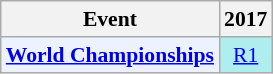<table style='font-size: 90%; text-align:center;' class='wikitable'>
<tr>
<th>Event</th>
<th>2017</th>
</tr>
<tr>
<td bgcolor="#ECF2FF"; align="left"><strong><a href='#'>World Championships</a></strong></td>
<td bgcolor=AFEEEE><a href='#'>R1</a></td>
</tr>
</table>
